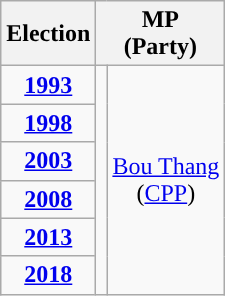<table class="wikitable" style="text-align:center">
<tr>
<th>Election</th>
<th colspan=2>MP<br>(Party)</th>
</tr>
<tr>
<td><strong><a href='#'>1993</a></strong></td>
<td rowspan=6; style="background-color: "></td>
<td rowspan=6><a href='#'>Bou Thang</a><br>(<a href='#'>CPP</a>)</td>
</tr>
<tr>
<td><strong><a href='#'>1998</a></strong></td>
</tr>
<tr>
<td><strong><a href='#'>2003</a></strong></td>
</tr>
<tr>
<td><strong><a href='#'>2008</a></strong></td>
</tr>
<tr>
<td><strong><a href='#'>2013</a></strong></td>
</tr>
<tr>
<td><strong><a href='#'>2018</a></strong></td>
</tr>
</table>
